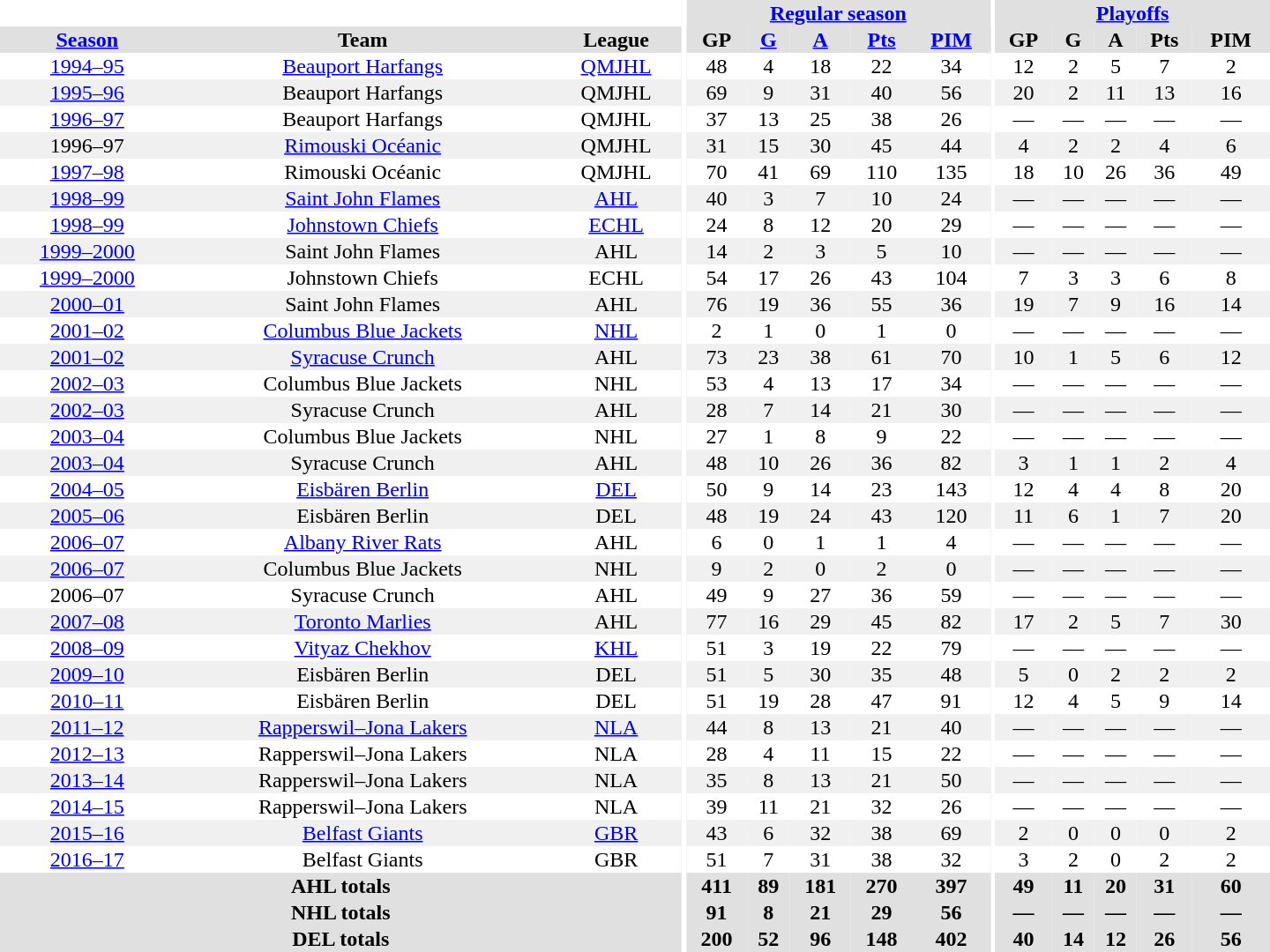<table border="0" cellpadding="1" cellspacing="0" style="text-align:center; width:60em">
<tr bgcolor="#e0e0e0">
<th colspan="3"  bgcolor="#ffffff"></th>
<th rowspan="99" bgcolor="#ffffff"></th>
<th colspan="5"><a href='#'>Regular season</a></th>
<th rowspan="99" bgcolor="#ffffff"></th>
<th colspan="5"><a href='#'>Playoffs</a></th>
</tr>
<tr bgcolor="#e0e0e0">
<th><a href='#'>Season</a></th>
<th>Team</th>
<th>League</th>
<th>GP</th>
<th><a href='#'>G</a></th>
<th><a href='#'>A</a></th>
<th><a href='#'>Pts</a></th>
<th><a href='#'>PIM</a></th>
<th>GP</th>
<th>G</th>
<th>A</th>
<th>Pts</th>
<th>PIM</th>
</tr>
<tr>
<td><a href='#'>1994–95</a></td>
<td><a href='#'>Beauport Harfangs</a></td>
<td><a href='#'>QMJHL</a></td>
<td>48</td>
<td>4</td>
<td>18</td>
<td>22</td>
<td>34</td>
<td>12</td>
<td>2</td>
<td>5</td>
<td>7</td>
<td>2</td>
</tr>
<tr bgcolor="#f0f0f0">
<td><a href='#'>1995–96</a></td>
<td>Beauport Harfangs</td>
<td>QMJHL</td>
<td>69</td>
<td>9</td>
<td>31</td>
<td>40</td>
<td>56</td>
<td>20</td>
<td>2</td>
<td>11</td>
<td>13</td>
<td>16</td>
</tr>
<tr>
<td><a href='#'>1996–97</a></td>
<td>Beauport Harfangs</td>
<td>QMJHL</td>
<td>37</td>
<td>13</td>
<td>25</td>
<td>38</td>
<td>26</td>
<td>—</td>
<td>—</td>
<td>—</td>
<td>—</td>
<td>—</td>
</tr>
<tr bgcolor="#f0f0f0">
<td>1996–97</td>
<td><a href='#'>Rimouski Océanic</a></td>
<td>QMJHL</td>
<td>31</td>
<td>15</td>
<td>30</td>
<td>45</td>
<td>44</td>
<td>4</td>
<td>2</td>
<td>2</td>
<td>4</td>
<td>6</td>
</tr>
<tr>
<td><a href='#'>1997–98</a></td>
<td>Rimouski Océanic</td>
<td>QMJHL</td>
<td>70</td>
<td>41</td>
<td>69</td>
<td>110</td>
<td>135</td>
<td>18</td>
<td>10</td>
<td>26</td>
<td>36</td>
<td>49</td>
</tr>
<tr bgcolor="#f0f0f0">
<td><a href='#'>1998–99</a></td>
<td><a href='#'>Saint John Flames</a></td>
<td><a href='#'>AHL</a></td>
<td>40</td>
<td>3</td>
<td>7</td>
<td>10</td>
<td>24</td>
<td>—</td>
<td>—</td>
<td>—</td>
<td>—</td>
<td>—</td>
</tr>
<tr>
<td><a href='#'>1998–99</a></td>
<td><a href='#'>Johnstown Chiefs</a></td>
<td><a href='#'>ECHL</a></td>
<td>24</td>
<td>8</td>
<td>12</td>
<td>20</td>
<td>29</td>
<td>—</td>
<td>—</td>
<td>—</td>
<td>—</td>
<td>—</td>
</tr>
<tr bgcolor="#f0f0f0">
<td><a href='#'>1999–2000</a></td>
<td>Saint John Flames</td>
<td>AHL</td>
<td>14</td>
<td>2</td>
<td>3</td>
<td>5</td>
<td>10</td>
<td>—</td>
<td>—</td>
<td>—</td>
<td>—</td>
<td>—</td>
</tr>
<tr>
<td><a href='#'>1999–2000</a></td>
<td>Johnstown Chiefs</td>
<td>ECHL</td>
<td>54</td>
<td>17</td>
<td>26</td>
<td>43</td>
<td>104</td>
<td>7</td>
<td>3</td>
<td>3</td>
<td>6</td>
<td>8</td>
</tr>
<tr bgcolor="#f0f0f0">
<td><a href='#'>2000–01</a></td>
<td>Saint John Flames</td>
<td>AHL</td>
<td>76</td>
<td>19</td>
<td>36</td>
<td>55</td>
<td>36</td>
<td>19</td>
<td>7</td>
<td>9</td>
<td>16</td>
<td>14</td>
</tr>
<tr>
<td><a href='#'>2001–02</a></td>
<td><a href='#'>Columbus Blue Jackets</a></td>
<td><a href='#'>NHL</a></td>
<td>2</td>
<td>1</td>
<td>0</td>
<td>1</td>
<td>0</td>
<td>—</td>
<td>—</td>
<td>—</td>
<td>—</td>
<td>—</td>
</tr>
<tr bgcolor="#f0f0f0">
<td><a href='#'>2001–02</a></td>
<td><a href='#'>Syracuse Crunch</a></td>
<td>AHL</td>
<td>73</td>
<td>23</td>
<td>38</td>
<td>61</td>
<td>70</td>
<td>10</td>
<td>1</td>
<td>5</td>
<td>6</td>
<td>12</td>
</tr>
<tr>
<td><a href='#'>2002–03</a></td>
<td>Columbus Blue Jackets</td>
<td>NHL</td>
<td>53</td>
<td>4</td>
<td>13</td>
<td>17</td>
<td>34</td>
<td>—</td>
<td>—</td>
<td>—</td>
<td>—</td>
<td>—</td>
</tr>
<tr bgcolor="#f0f0f0">
<td><a href='#'>2002–03</a></td>
<td>Syracuse Crunch</td>
<td>AHL</td>
<td>28</td>
<td>7</td>
<td>14</td>
<td>21</td>
<td>30</td>
<td>—</td>
<td>—</td>
<td>—</td>
<td>—</td>
<td>—</td>
</tr>
<tr>
<td><a href='#'>2003–04</a></td>
<td>Columbus Blue Jackets</td>
<td>NHL</td>
<td>27</td>
<td>1</td>
<td>8</td>
<td>9</td>
<td>22</td>
<td>—</td>
<td>—</td>
<td>—</td>
<td>—</td>
<td>—</td>
</tr>
<tr bgcolor="#f0f0f0">
<td><a href='#'>2003–04</a></td>
<td>Syracuse Crunch</td>
<td>AHL</td>
<td>48</td>
<td>10</td>
<td>26</td>
<td>36</td>
<td>82</td>
<td>3</td>
<td>1</td>
<td>1</td>
<td>2</td>
<td>4</td>
</tr>
<tr>
<td><a href='#'>2004–05</a></td>
<td><a href='#'>Eisbären Berlin</a></td>
<td><a href='#'>DEL</a></td>
<td>50</td>
<td>9</td>
<td>14</td>
<td>23</td>
<td>143</td>
<td>12</td>
<td>4</td>
<td>4</td>
<td>8</td>
<td>20</td>
</tr>
<tr bgcolor="#f0f0f0">
<td><a href='#'>2005–06</a></td>
<td>Eisbären Berlin</td>
<td>DEL</td>
<td>48</td>
<td>19</td>
<td>24</td>
<td>43</td>
<td>120</td>
<td>11</td>
<td>6</td>
<td>1</td>
<td>7</td>
<td>20</td>
</tr>
<tr>
<td><a href='#'>2006–07</a></td>
<td><a href='#'>Albany River Rats</a></td>
<td>AHL</td>
<td>6</td>
<td>0</td>
<td>1</td>
<td>1</td>
<td>4</td>
<td>—</td>
<td>—</td>
<td>—</td>
<td>—</td>
<td>—</td>
</tr>
<tr bgcolor="#f0f0f0">
<td><a href='#'>2006–07</a></td>
<td>Columbus Blue Jackets</td>
<td>NHL</td>
<td>9</td>
<td>2</td>
<td>0</td>
<td>2</td>
<td>0</td>
<td>—</td>
<td>—</td>
<td>—</td>
<td>—</td>
<td>—</td>
</tr>
<tr>
<td>2006–07</td>
<td>Syracuse Crunch</td>
<td>AHL</td>
<td>49</td>
<td>9</td>
<td>27</td>
<td>36</td>
<td>59</td>
<td>—</td>
<td>—</td>
<td>—</td>
<td>—</td>
<td>—</td>
</tr>
<tr bgcolor="#f0f0f0">
<td><a href='#'>2007–08</a></td>
<td><a href='#'>Toronto Marlies</a></td>
<td>AHL</td>
<td>77</td>
<td>16</td>
<td>29</td>
<td>45</td>
<td>82</td>
<td>17</td>
<td>2</td>
<td>5</td>
<td>7</td>
<td>30</td>
</tr>
<tr>
<td><a href='#'>2008–09</a></td>
<td><a href='#'>Vityaz Chekhov</a></td>
<td><a href='#'>KHL</a></td>
<td>51</td>
<td>3</td>
<td>19</td>
<td>22</td>
<td>79</td>
<td>—</td>
<td>—</td>
<td>—</td>
<td>—</td>
<td>—</td>
</tr>
<tr bgcolor="#f0f0f0">
<td><a href='#'>2009–10</a></td>
<td>Eisbären Berlin</td>
<td>DEL</td>
<td>51</td>
<td>5</td>
<td>30</td>
<td>35</td>
<td>48</td>
<td>5</td>
<td>0</td>
<td>2</td>
<td>2</td>
<td>2</td>
</tr>
<tr>
<td><a href='#'>2010–11</a></td>
<td>Eisbären Berlin</td>
<td>DEL</td>
<td>51</td>
<td>19</td>
<td>28</td>
<td>47</td>
<td>91</td>
<td>12</td>
<td>4</td>
<td>5</td>
<td>9</td>
<td>14</td>
</tr>
<tr bgcolor="#f0f0f0">
<td><a href='#'>2011–12</a></td>
<td><a href='#'>Rapperswil–Jona Lakers</a></td>
<td><a href='#'>NLA</a></td>
<td>44</td>
<td>8</td>
<td>13</td>
<td>21</td>
<td>40</td>
<td>—</td>
<td>—</td>
<td>—</td>
<td>—</td>
<td>—</td>
</tr>
<tr>
<td><a href='#'>2012–13</a></td>
<td>Rapperswil–Jona Lakers</td>
<td>NLA</td>
<td>28</td>
<td>4</td>
<td>11</td>
<td>15</td>
<td>22</td>
<td>—</td>
<td>—</td>
<td>—</td>
<td>—</td>
<td>—</td>
</tr>
<tr bgcolor="#f0f0f0">
<td><a href='#'>2013–14</a></td>
<td>Rapperswil–Jona Lakers</td>
<td>NLA</td>
<td>35</td>
<td>8</td>
<td>13</td>
<td>21</td>
<td>50</td>
<td>—</td>
<td>—</td>
<td>—</td>
<td>—</td>
<td>—</td>
</tr>
<tr>
<td><a href='#'>2014–15</a></td>
<td>Rapperswil–Jona Lakers</td>
<td>NLA</td>
<td>39</td>
<td>11</td>
<td>21</td>
<td>32</td>
<td>26</td>
<td>—</td>
<td>—</td>
<td>—</td>
<td>—</td>
<td>—</td>
</tr>
<tr bgcolor="#f0f0f0">
<td><a href='#'>2015–16</a></td>
<td><a href='#'>Belfast Giants</a></td>
<td><a href='#'>GBR</a></td>
<td>43</td>
<td>6</td>
<td>32</td>
<td>38</td>
<td>69</td>
<td>2</td>
<td>0</td>
<td>0</td>
<td>0</td>
<td>2</td>
</tr>
<tr>
<td><a href='#'>2016–17</a></td>
<td>Belfast Giants</td>
<td>GBR</td>
<td>51</td>
<td>7</td>
<td>31</td>
<td>38</td>
<td>32</td>
<td>3</td>
<td>2</td>
<td>0</td>
<td>2</td>
<td>2</td>
</tr>
<tr bgcolor="#e0e0e0">
<th colspan="3">AHL totals</th>
<th>411</th>
<th>89</th>
<th>181</th>
<th>270</th>
<th>397</th>
<th>49</th>
<th>11</th>
<th>20</th>
<th>31</th>
<th>60</th>
</tr>
<tr bgcolor="#e0e0e0">
<th colspan="3">NHL totals</th>
<th>91</th>
<th>8</th>
<th>21</th>
<th>29</th>
<th>56</th>
<th>—</th>
<th>—</th>
<th>—</th>
<th>—</th>
<th>—</th>
</tr>
<tr bgcolor="#e0e0e0">
<th colspan="3">DEL totals</th>
<th>200</th>
<th>52</th>
<th>96</th>
<th>148</th>
<th>402</th>
<th>40</th>
<th>14</th>
<th>12</th>
<th>26</th>
<th>56</th>
</tr>
</table>
